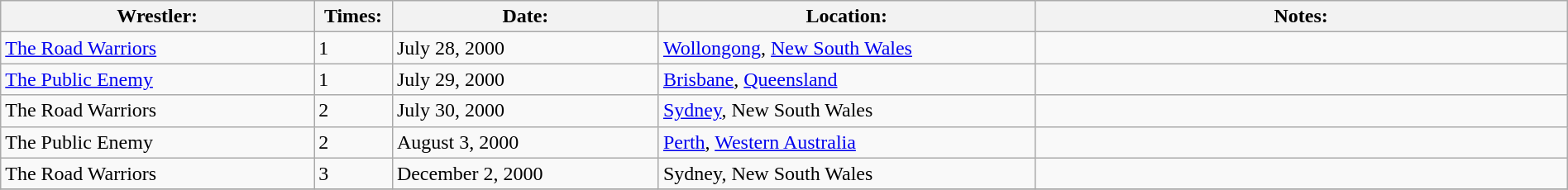<table class="wikitable" width=100%>
<tr>
<th width=20%>Wrestler:</th>
<th width=5%>Times:</th>
<th width=17%>Date:</th>
<th width=24%>Location:</th>
<th width=38%>Notes:</th>
</tr>
<tr>
<td><a href='#'>The Road Warriors</a><br></td>
<td>1</td>
<td>July 28, 2000</td>
<td><a href='#'>Wollongong</a>, <a href='#'>New South Wales</a></td>
<td></td>
</tr>
<tr>
<td><a href='#'>The Public Enemy</a><br></td>
<td>1</td>
<td>July 29, 2000</td>
<td><a href='#'>Brisbane</a>, <a href='#'>Queensland</a></td>
<td></td>
</tr>
<tr>
<td>The Road Warriors</td>
<td>2</td>
<td>July 30, 2000</td>
<td><a href='#'>Sydney</a>, New South Wales</td>
<td></td>
</tr>
<tr>
<td>The Public Enemy</td>
<td>2</td>
<td>August 3, 2000</td>
<td><a href='#'>Perth</a>, <a href='#'>Western Australia</a></td>
<td></td>
</tr>
<tr>
<td>The Road Warriors</td>
<td>3</td>
<td>December 2, 2000</td>
<td>Sydney, New South Wales</td>
<td></td>
</tr>
<tr>
</tr>
</table>
